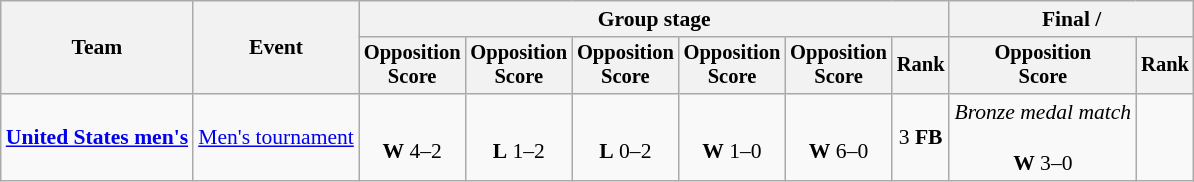<table class="wikitable" style="font-size:90%;text-align:center">
<tr>
<th rowspan="2">Team</th>
<th rowspan="2">Event</th>
<th colspan="6">Group stage</th>
<th colspan="2">Final / </th>
</tr>
<tr style="font-size:95%">
<th>Opposition<br>Score</th>
<th>Opposition<br>Score</th>
<th>Opposition<br>Score</th>
<th>Opposition<br>Score</th>
<th>Opposition<br>Score</th>
<th>Rank</th>
<th>Opposition<br>Score</th>
<th>Rank</th>
</tr>
<tr>
<td align=left><strong><a href='#'>United States men's</a></strong></td>
<td align=left><a href='#'>Men's tournament</a></td>
<td><br><strong>W</strong> 4–2</td>
<td><br><strong>L</strong> 1–2</td>
<td><br><strong>L</strong> 0–2</td>
<td><br><strong>W</strong> 1–0</td>
<td><br><strong>W</strong> 6–0</td>
<td>3 <strong>FB</strong></td>
<td><em>Bronze medal match</em><br><br><strong>W</strong> 3–0</td>
<td></td>
</tr>
</table>
